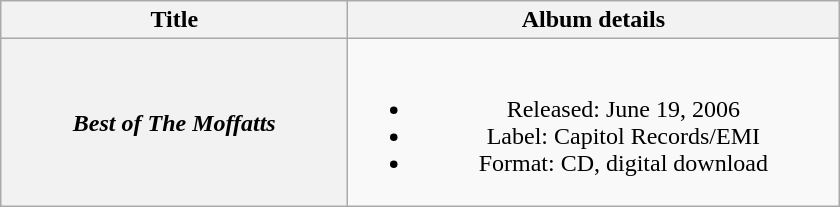<table class="wikitable plainrowheaders" style="text-align:center;">
<tr>
<th scope="col" style="width:14em;">Title</th>
<th scope="col" style="width:20em;">Album details</th>
</tr>
<tr>
<th scope="row"><em>Best of The Moffatts</em></th>
<td><br><ul><li>Released: June 19, 2006</li><li>Label: Capitol Records/EMI</li><li>Format: CD, digital download</li></ul></td>
</tr>
</table>
